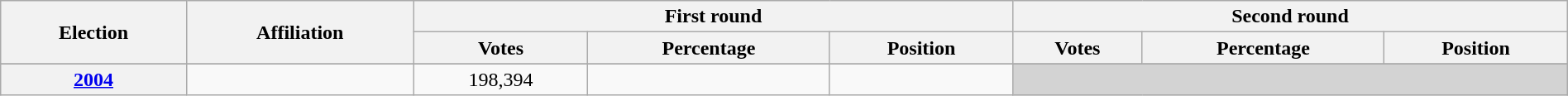<table class=wikitable width=100%>
<tr>
<th rowspan=2>Election</th>
<th rowspan=2>Affiliation</th>
<th colspan=3>First round</th>
<th colspan=3>Second round</th>
</tr>
<tr>
<th>Votes</th>
<th>Percentage</th>
<th>Position</th>
<th>Votes</th>
<th>Percentage</th>
<th>Position</th>
</tr>
<tr align=center>
</tr>
<tr align=center>
<th><a href='#'>2004</a></th>
<td></td>
<td>198,394</td>
<td></td>
<td></td>
<td bgcolor=lightgrey colspan=3></td>
</tr>
</table>
